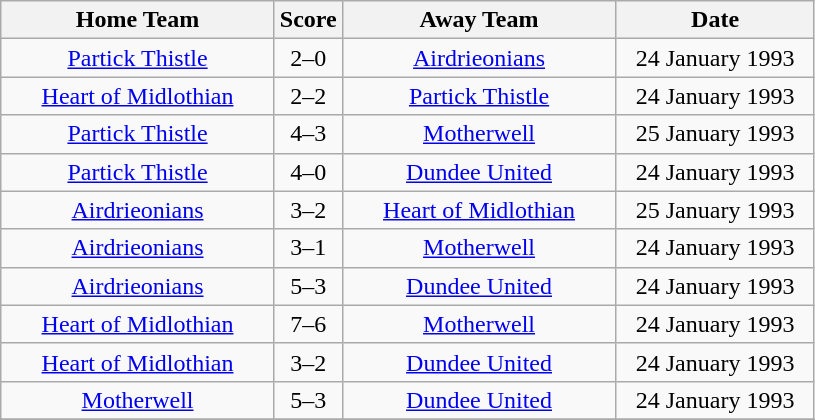<table class="wikitable" style="text-align:center;">
<tr>
<th width=175>Home Team</th>
<th width=20>Score</th>
<th width=175>Away Team</th>
<th width= 125>Date</th>
</tr>
<tr>
<td><a href='#'>Partick Thistle</a></td>
<td>2–0</td>
<td><a href='#'>Airdrieonians</a></td>
<td>24 January 1993</td>
</tr>
<tr>
<td><a href='#'>Heart of Midlothian</a></td>
<td>2–2</td>
<td><a href='#'>Partick Thistle</a></td>
<td>24 January 1993</td>
</tr>
<tr>
<td><a href='#'>Partick Thistle</a></td>
<td>4–3</td>
<td><a href='#'>Motherwell</a></td>
<td>25 January 1993</td>
</tr>
<tr>
<td><a href='#'>Partick Thistle</a></td>
<td>4–0</td>
<td><a href='#'>Dundee United</a></td>
<td>24 January 1993</td>
</tr>
<tr>
<td><a href='#'>Airdrieonians</a></td>
<td>3–2</td>
<td><a href='#'>Heart of Midlothian</a></td>
<td>25 January 1993</td>
</tr>
<tr>
<td><a href='#'>Airdrieonians</a></td>
<td>3–1</td>
<td><a href='#'>Motherwell</a></td>
<td>24 January 1993</td>
</tr>
<tr>
<td><a href='#'>Airdrieonians</a></td>
<td>5–3</td>
<td><a href='#'>Dundee United</a></td>
<td>24 January 1993</td>
</tr>
<tr>
<td><a href='#'>Heart of Midlothian</a></td>
<td>7–6</td>
<td><a href='#'>Motherwell</a></td>
<td>24 January 1993</td>
</tr>
<tr>
<td><a href='#'>Heart of Midlothian</a></td>
<td>3–2</td>
<td><a href='#'>Dundee United</a></td>
<td>24 January 1993</td>
</tr>
<tr>
<td><a href='#'>Motherwell</a></td>
<td>5–3</td>
<td><a href='#'>Dundee United</a></td>
<td>24 January 1993</td>
</tr>
<tr>
</tr>
</table>
